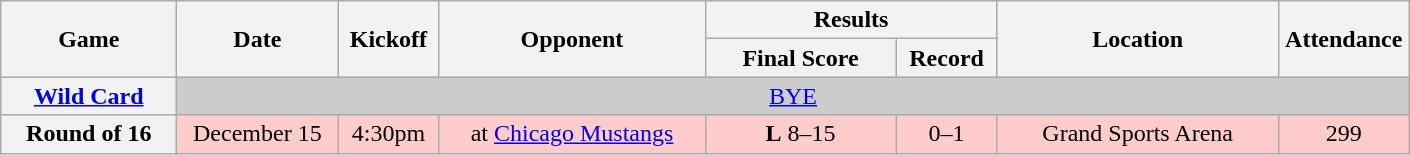<table class="wikitable">
<tr>
<th rowspan="2" width="110">Game</th>
<th rowspan="2" width="100">Date</th>
<th rowspan="2" width="60">Kickoff</th>
<th rowspan="2" width="170">Opponent</th>
<th colspan="2" width="180">Results</th>
<th rowspan="2" width="180">Location</th>
<th rowspan="2" width="80">Attendance</th>
</tr>
<tr>
<th width="120">Final Score</th>
<th width="60">Record</th>
</tr>
<tr align="center" bgcolor="#CCCCCC">
<th><a href='#'>Wild Card</a></th>
<td colspan=7><a href='#'>BYE</a></td>
</tr>
<tr align="center" bgcolor="#FFCCCC">
<th>Round of 16</th>
<td>December 15</td>
<td>4:30pm</td>
<td>at <a href='#'>Chicago Mustangs</a></td>
<td><strong>L</strong> 8–15</td>
<td>0–1</td>
<td>Grand Sports Arena</td>
<td>299</td>
</tr>
</table>
